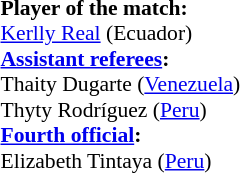<table width=100% style="font-size:90%">
<tr>
<td><br><strong>Player of the match:</strong>
<br><a href='#'>Kerlly Real</a> (Ecuador)<br><strong><a href='#'>Assistant referees</a>:</strong>
<br>Thaity Dugarte (<a href='#'>Venezuela</a>)
<br>Thyty Rodríguez  (<a href='#'>Peru</a>)
<br><strong><a href='#'>Fourth official</a>:</strong>
<br>Elizabeth Tintaya (<a href='#'>Peru</a>)</td>
</tr>
</table>
